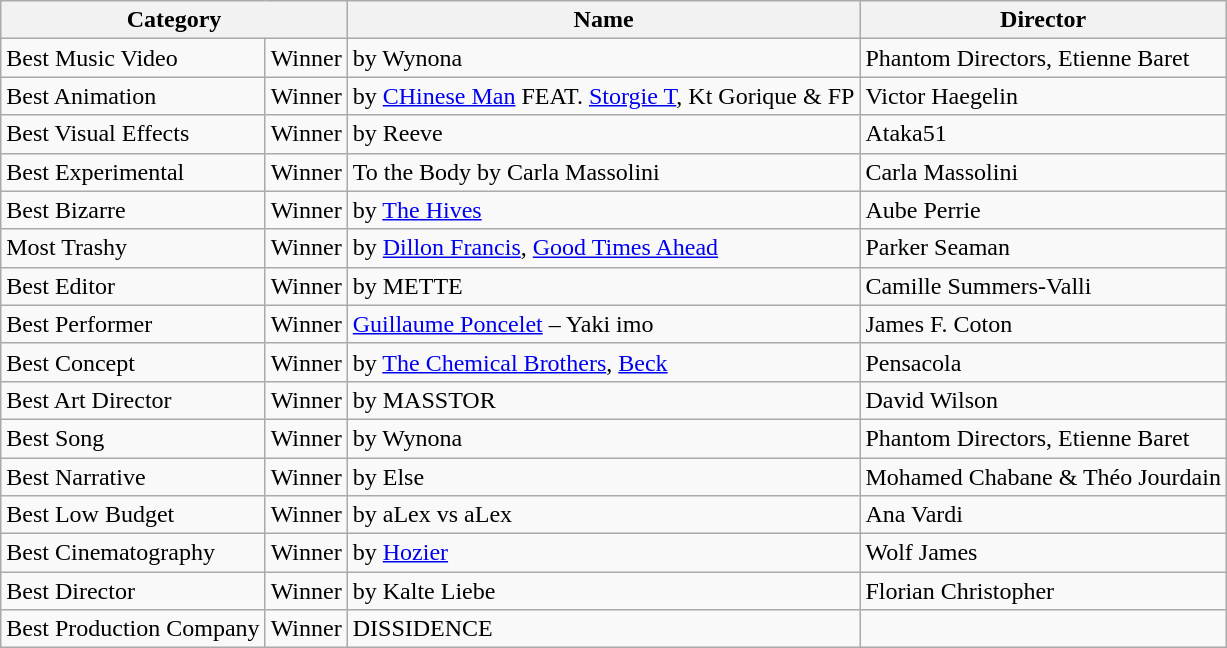<table class="wikitable">
<tr>
<th colspan="2">Category</th>
<th>Name</th>
<th>Director</th>
</tr>
<tr>
<td>Best Music Video</td>
<td>Winner</td>
<td> by Wynona</td>
<td>Phantom Directors, Etienne Baret</td>
</tr>
<tr>
<td>Best Animation</td>
<td>Winner</td>
<td> by <a href='#'>CHinese Man</a> FEAT. <a href='#'>Storgie T</a>, Kt Gorique & FP</td>
<td>Victor Haegelin</td>
</tr>
<tr>
<td>Best Visual Effects</td>
<td>Winner</td>
<td> by Reeve</td>
<td>Ataka51</td>
</tr>
<tr>
<td>Best Experimental</td>
<td>Winner</td>
<td>To the Body by Carla Massolini</td>
<td>Carla Massolini</td>
</tr>
<tr>
<td>Best Bizarre</td>
<td>Winner</td>
<td> by <a href='#'>The Hives</a></td>
<td>Aube Perrie</td>
</tr>
<tr>
<td>Most Trashy</td>
<td>Winner</td>
<td> by <a href='#'>Dillon Francis</a>, <a href='#'>Good Times Ahead</a></td>
<td>Parker Seaman</td>
</tr>
<tr>
<td>Best Editor</td>
<td>Winner</td>
<td> by METTE</td>
<td>Camille Summers-Valli</td>
</tr>
<tr>
<td>Best Performer</td>
<td>Winner</td>
<td><a href='#'>Guillaume Poncelet</a> – Yaki imo</td>
<td>James F. Coton</td>
</tr>
<tr>
<td>Best Concept</td>
<td>Winner</td>
<td> by <a href='#'>The Chemical Brothers</a>, <a href='#'>Beck</a></td>
<td>Pensacola</td>
</tr>
<tr>
<td>Best Art Director</td>
<td>Winner</td>
<td> by MASSTOR</td>
<td>David Wilson</td>
</tr>
<tr>
<td>Best Song</td>
<td>Winner</td>
<td> by Wynona</td>
<td>Phantom Directors, Etienne Baret</td>
</tr>
<tr>
<td>Best Narrative</td>
<td>Winner</td>
<td> by Else</td>
<td>Mohamed Chabane & Théo Jourdain</td>
</tr>
<tr>
<td>Best Low Budget</td>
<td>Winner</td>
<td> by aLex vs aLex</td>
<td>Ana Vardi</td>
</tr>
<tr>
<td>Best Cinematography</td>
<td>Winner</td>
<td> by <a href='#'>Hozier</a></td>
<td>Wolf James</td>
</tr>
<tr>
<td>Best Director</td>
<td>Winner</td>
<td> by Kalte Liebe</td>
<td>Florian Christopher</td>
</tr>
<tr>
<td>Best Production Company</td>
<td>Winner</td>
<td>DISSIDENCE</td>
<td></td>
</tr>
</table>
